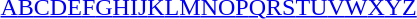<table id="toc" class="toc" summary="Class">
<tr>
<th></th>
</tr>
<tr>
<td style="text-align:center;"><a href='#'>A</a><a href='#'>B</a><a href='#'>C</a><a href='#'>D</a><a href='#'>E</a><a href='#'>F</a><a href='#'>G</a><a href='#'>H</a><a href='#'>I</a><a href='#'>J</a><a href='#'>K</a><a href='#'>L</a><a href='#'>M</a><a href='#'>N</a><a href='#'>O</a><a href='#'>P</a><a href='#'>Q</a><a href='#'>R</a><a href='#'>S</a><a href='#'>T</a><a href='#'>U</a><a href='#'>V</a><a href='#'>W</a><a href='#'>X</a><a href='#'>Y</a><a href='#'>Z</a></td>
</tr>
</table>
